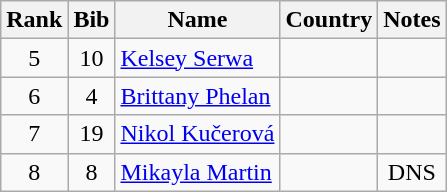<table class="wikitable" style="text-align:center;">
<tr>
<th>Rank</th>
<th>Bib</th>
<th>Name</th>
<th>Country</th>
<th>Notes</th>
</tr>
<tr>
<td>5</td>
<td>10</td>
<td align=left><a href='#'>Kelsey Serwa</a></td>
<td align=left></td>
<td></td>
</tr>
<tr>
<td>6</td>
<td>4</td>
<td align=left><a href='#'>Brittany Phelan</a></td>
<td align=left></td>
<td></td>
</tr>
<tr>
<td>7</td>
<td>19</td>
<td align=left><a href='#'>Nikol Kučerová</a></td>
<td align=left></td>
<td></td>
</tr>
<tr>
<td>8</td>
<td>8</td>
<td align=left><a href='#'>Mikayla Martin</a></td>
<td align=left></td>
<td>DNS</td>
</tr>
</table>
